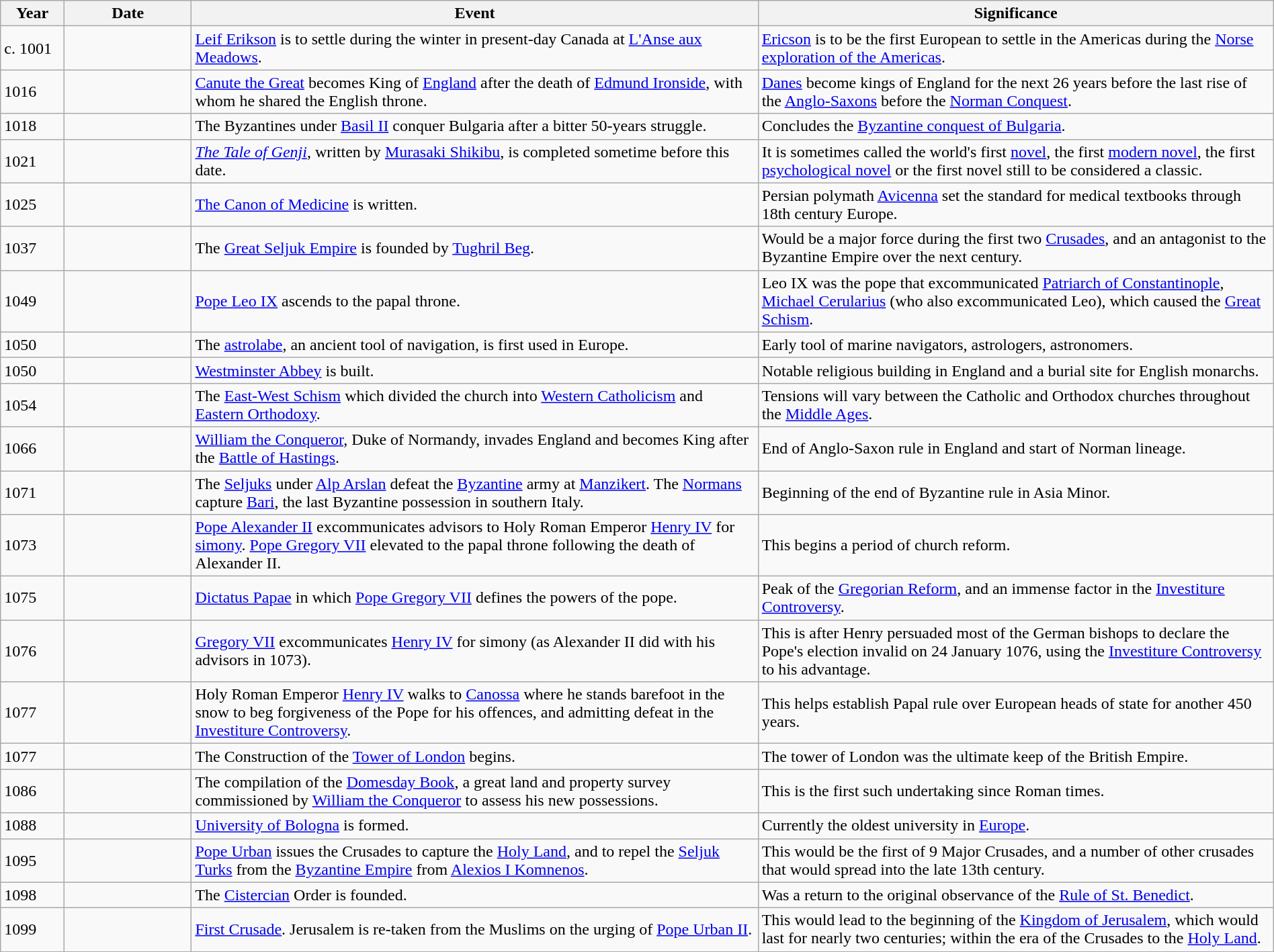<table class="wikitable" style="width:100%;">
<tr>
<th style="width:5%">Year</th>
<th style="width:10%">Date</th>
<th>Event</th>
<th>Significance</th>
</tr>
<tr>
<td>c. 1001</td>
<td></td>
<td><a href='#'>Leif Erikson</a> is to settle during the winter in present-day Canada at <a href='#'>L'Anse aux Meadows</a>.</td>
<td><a href='#'>Ericson</a> is to be the first European to settle in the Americas during the <a href='#'>Norse exploration of the Americas</a>.</td>
</tr>
<tr>
<td>1016</td>
<td></td>
<td><a href='#'>Canute the Great</a> becomes King of <a href='#'>England</a> after the death of <a href='#'>Edmund Ironside</a>, with whom he shared the English throne.</td>
<td><a href='#'>Danes</a> become kings of England for the next 26 years before the last rise of the <a href='#'>Anglo-Saxons</a> before the <a href='#'>Norman Conquest</a>.</td>
</tr>
<tr>
<td>1018</td>
<td></td>
<td>The Byzantines under <a href='#'>Basil II</a> conquer Bulgaria after a bitter 50-years struggle.</td>
<td>Concludes the <a href='#'>Byzantine conquest of Bulgaria</a>.</td>
</tr>
<tr>
<td>1021</td>
<td></td>
<td><em><a href='#'>The Tale of Genji</a></em>, written by <a href='#'>Murasaki Shikibu</a>, is completed sometime before this date.</td>
<td>It is sometimes called the world's first <a href='#'>novel</a>, the first <a href='#'>modern novel</a>, the first <a href='#'>psychological novel</a> or the first novel still to be considered a classic.</td>
</tr>
<tr>
<td>1025</td>
<td></td>
<td><a href='#'>The Canon of Medicine</a> is written.</td>
<td>Persian polymath <a href='#'>Avicenna</a> set the standard for medical textbooks through 18th century Europe.</td>
</tr>
<tr>
<td>1037</td>
<td></td>
<td>The <a href='#'>Great Seljuk Empire</a> is founded by <a href='#'>Tughril Beg</a>.</td>
<td>Would be a major force during the first two <a href='#'>Crusades</a>, and an antagonist to the Byzantine Empire over the next century.</td>
</tr>
<tr>
<td>1049</td>
<td></td>
<td><a href='#'>Pope Leo IX</a> ascends to the papal throne.</td>
<td>Leo IX was the pope that excommunicated <a href='#'>Patriarch of Constantinople</a>, <a href='#'>Michael Cerularius</a> (who also excommunicated Leo), which caused the <a href='#'>Great Schism</a>.</td>
</tr>
<tr>
<td>1050</td>
<td></td>
<td>The <a href='#'>astrolabe</a>, an ancient tool of navigation, is first used in Europe.</td>
<td>Early tool of marine navigators, astrologers, astronomers.</td>
</tr>
<tr>
<td>1050</td>
<td></td>
<td><a href='#'>Westminster Abbey</a> is built.</td>
<td>Notable religious building in England and a burial site for English monarchs.</td>
</tr>
<tr>
<td>1054</td>
<td></td>
<td>The <a href='#'>East-West Schism</a> which divided the church into <a href='#'>Western Catholicism</a> and <a href='#'>Eastern Orthodoxy</a>.</td>
<td>Tensions will vary between the Catholic and Orthodox churches throughout the <a href='#'>Middle Ages</a>.</td>
</tr>
<tr>
<td>1066</td>
<td></td>
<td><a href='#'>William the Conqueror</a>, Duke of Normandy, invades England and becomes King after the <a href='#'>Battle of Hastings</a>.</td>
<td>End of Anglo-Saxon rule in England and start of Norman lineage.</td>
</tr>
<tr>
<td>1071</td>
<td></td>
<td>The <a href='#'>Seljuks</a> under <a href='#'>Alp Arslan</a> defeat the <a href='#'>Byzantine</a> army at <a href='#'>Manzikert</a>. The <a href='#'>Normans</a> capture <a href='#'>Bari</a>, the last Byzantine possession in southern Italy.</td>
<td>Beginning of the end of Byzantine rule in Asia Minor.</td>
</tr>
<tr>
<td>1073</td>
<td></td>
<td><a href='#'>Pope Alexander II</a> excommunicates advisors to Holy Roman Emperor <a href='#'>Henry IV</a> for <a href='#'>simony</a>. <a href='#'>Pope Gregory VII</a> elevated to the papal throne following the death of Alexander II.</td>
<td>This begins a period of church reform.</td>
</tr>
<tr>
<td>1075</td>
<td></td>
<td><a href='#'>Dictatus Papae</a> in which <a href='#'>Pope Gregory VII</a> defines the powers of the pope.</td>
<td>Peak of the <a href='#'>Gregorian Reform</a>, and an immense factor in the <a href='#'>Investiture Controversy</a>.</td>
</tr>
<tr>
<td>1076</td>
<td></td>
<td><a href='#'>Gregory VII</a> excommunicates <a href='#'>Henry IV</a> for simony (as Alexander II did with his advisors in 1073).</td>
<td>This is after Henry persuaded most of the German bishops to declare the Pope's election invalid on 24 January 1076, using the <a href='#'>Investiture Controversy</a> to his advantage.</td>
</tr>
<tr>
<td>1077</td>
<td></td>
<td>Holy Roman Emperor <a href='#'>Henry IV</a>  walks to <a href='#'>Canossa</a> where he stands barefoot in the snow to beg forgiveness of the Pope for his offences, and admitting defeat in the <a href='#'>Investiture Controversy</a>.</td>
<td>This helps establish Papal rule over European heads of state for another 450 years.</td>
</tr>
<tr>
<td>1077</td>
<td></td>
<td>The Construction of the <a href='#'>Tower of London</a> begins.</td>
<td>The tower of London was the ultimate keep of the British Empire.</td>
</tr>
<tr>
<td>1086</td>
<td></td>
<td>The compilation of the <a href='#'>Domesday Book</a>, a great land and property survey commissioned by <a href='#'>William the Conqueror</a> to assess his new possessions.</td>
<td>This is the first such undertaking since Roman times.</td>
</tr>
<tr>
<td>1088</td>
<td></td>
<td><a href='#'>University of Bologna</a> is formed.</td>
<td>Currently the oldest university in <a href='#'>Europe</a>.</td>
</tr>
<tr>
<td>1095</td>
<td></td>
<td><a href='#'>Pope Urban</a> issues the Crusades to capture the <a href='#'>Holy Land</a>, and to repel the <a href='#'>Seljuk Turks</a> from the <a href='#'>Byzantine Empire</a> from <a href='#'>Alexios I Komnenos</a>.</td>
<td>This would be the first of 9 Major Crusades, and a number of other crusades that would spread into the late 13th century.</td>
</tr>
<tr>
<td>1098</td>
<td></td>
<td>The <a href='#'>Cistercian</a> Order is founded.</td>
<td>Was a return to the original observance of the <a href='#'>Rule of St. Benedict</a>.</td>
</tr>
<tr>
<td>1099</td>
<td></td>
<td><a href='#'>First Crusade</a>. Jerusalem is re-taken from the Muslims on the urging of <a href='#'>Pope Urban II</a>.</td>
<td>This would lead to the beginning of the <a href='#'>Kingdom of Jerusalem</a>, which would last for nearly two centuries; within the era of the Crusades to the <a href='#'>Holy Land</a>.</td>
</tr>
</table>
